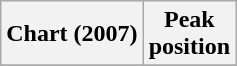<table class="wikitable">
<tr>
<th>Chart (2007)</th>
<th>Peak<br>position</th>
</tr>
<tr>
</tr>
</table>
